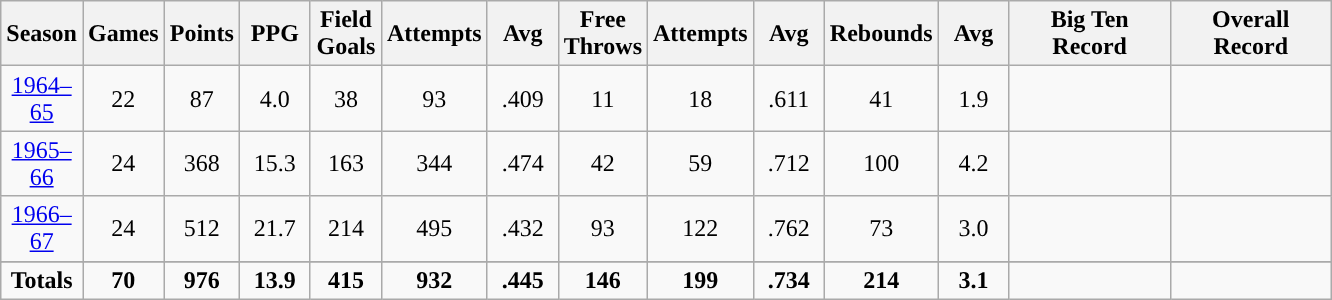<table class="wikitable sortable" style="text-align:center">
<tr>
<th width=40px>Season</th>
<th width=40px>Games</th>
<th width=40px>Points</th>
<th width=40px>PPG</th>
<th width=40px>Field Goals</th>
<th width=40px>Attempts</th>
<th width=40px>Avg</th>
<th width=40px>Free Throws</th>
<th width=40px>Attempts</th>
<th width=40px>Avg</th>
<th width=40px>Rebounds</th>
<th width=40px>Avg</th>
<th width=100px>Big Ten <br>Record</th>
<th width=100px>Overall <br>Record</th>
</tr>
<tr>
<td><a href='#'>1964–65</a></td>
<td>22</td>
<td>87</td>
<td>4.0</td>
<td>38</td>
<td>93</td>
<td>.409</td>
<td>11</td>
<td>18</td>
<td>.611</td>
<td>41</td>
<td>1.9</td>
<td></td>
<td></td>
</tr>
<tr>
<td><a href='#'>1965–66</a></td>
<td>24</td>
<td>368</td>
<td>15.3</td>
<td>163</td>
<td>344</td>
<td>.474</td>
<td>42</td>
<td>59</td>
<td>.712</td>
<td>100</td>
<td>4.2</td>
<td></td>
<td></td>
</tr>
<tr>
<td><a href='#'>1966–67</a></td>
<td>24</td>
<td>512</td>
<td>21.7</td>
<td>214</td>
<td>495</td>
<td>.432</td>
<td>93</td>
<td>122</td>
<td>.762</td>
<td>73</td>
<td>3.0</td>
<td></td>
<td></td>
</tr>
<tr>
</tr>
<tr class="sortbottom">
<td><strong>Totals</strong></td>
<td><strong>70</strong></td>
<td><strong>976</strong></td>
<td><strong>13.9</strong></td>
<td><strong>415</strong></td>
<td><strong>932</strong></td>
<td><strong>.445</strong></td>
<td><strong>146</strong></td>
<td><strong>199</strong></td>
<td><strong>.734</strong></td>
<td><strong>214</strong></td>
<td><strong>3.1</strong></td>
<td><strong></strong></td>
<td><strong></strong></td>
</tr>
</table>
